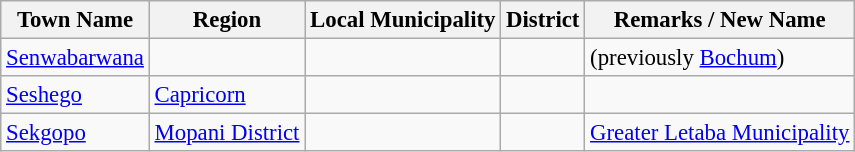<table class="wikitable sortable" style="font-size: 95%;">
<tr>
<th>Town Name</th>
<th>Region</th>
<th>Local Municipality</th>
<th>District</th>
<th>Remarks / New Name</th>
</tr>
<tr>
<td><a href='#'>Senwabarwana</a></td>
<td></td>
<td></td>
<td></td>
<td>(previously <a href='#'>Bochum</a>)</td>
</tr>
<tr>
<td><a href='#'>Seshego</a></td>
<td><a href='#'>Capricorn</a></td>
<td></td>
<td></td>
<td></td>
</tr>
<tr>
<td><a href='#'>Sekgopo</a></td>
<td><a href='#'>Mopani District</a></td>
<td></td>
<td></td>
<td><a href='#'>Greater Letaba Municipality</a></td>
</tr>
</table>
